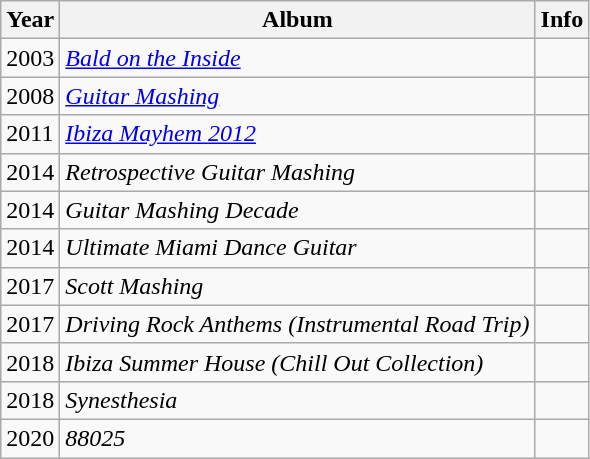<table class="wikitable">
<tr>
<th>Year</th>
<th>Album</th>
<th>Info</th>
</tr>
<tr>
<td>2003</td>
<td><em><a href='#'>Bald on the Inside</a></em></td>
<td></td>
</tr>
<tr>
<td>2008</td>
<td><em><a href='#'>Guitar Mashing</a></em></td>
<td></td>
</tr>
<tr>
<td>2011</td>
<td><em><a href='#'>Ibiza Mayhem 2012</a></em></td>
<td></td>
</tr>
<tr>
<td>2014</td>
<td><em>Retrospective Guitar Mashing</em></td>
<td></td>
</tr>
<tr>
<td>2014</td>
<td><em>Guitar Mashing Decade</em></td>
<td></td>
</tr>
<tr>
<td>2014</td>
<td><em>Ultimate Miami Dance Guitar</em></td>
<td></td>
</tr>
<tr>
<td>2017</td>
<td><em>Scott Mashing</em></td>
<td></td>
</tr>
<tr>
<td>2017</td>
<td><em>Driving Rock Anthems (Instrumental Road Trip)</em></td>
<td></td>
</tr>
<tr>
<td>2018</td>
<td><em>Ibiza Summer House (Chill Out Collection)</em></td>
<td></td>
</tr>
<tr>
<td>2018</td>
<td><em>Synesthesia</em></td>
<td></td>
</tr>
<tr>
<td>2020</td>
<td><em>88025</em></td>
<td></td>
</tr>
</table>
